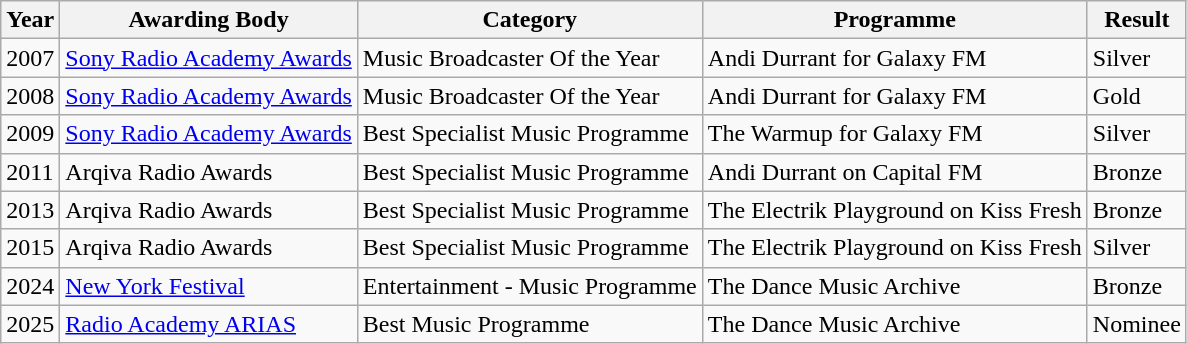<table class="wikitable">
<tr>
<th>Year</th>
<th>Awarding Body</th>
<th>Category</th>
<th>Programme</th>
<th>Result</th>
</tr>
<tr>
<td>2007</td>
<td><a href='#'>Sony Radio Academy Awards</a></td>
<td>Music Broadcaster Of the Year</td>
<td>Andi Durrant for Galaxy FM</td>
<td>Silver</td>
</tr>
<tr>
<td>2008</td>
<td><a href='#'>Sony Radio Academy Awards</a></td>
<td>Music Broadcaster Of the Year</td>
<td>Andi Durrant for Galaxy FM</td>
<td>Gold</td>
</tr>
<tr>
<td>2009</td>
<td><a href='#'>Sony Radio Academy Awards</a></td>
<td>Best Specialist Music Programme</td>
<td>The Warmup for Galaxy FM</td>
<td>Silver</td>
</tr>
<tr>
<td>2011</td>
<td>Arqiva Radio Awards</td>
<td>Best Specialist Music Programme</td>
<td>Andi Durrant on Capital FM</td>
<td>Bronze</td>
</tr>
<tr>
<td>2013</td>
<td>Arqiva Radio Awards</td>
<td>Best Specialist Music Programme</td>
<td>The Electrik Playground on Kiss Fresh</td>
<td>Bronze</td>
</tr>
<tr>
<td>2015</td>
<td>Arqiva Radio Awards</td>
<td>Best Specialist Music Programme</td>
<td>The Electrik Playground on Kiss Fresh</td>
<td>Silver</td>
</tr>
<tr>
<td>2024</td>
<td><a href='#'>New York Festival</a></td>
<td>Entertainment - Music Programme</td>
<td>The Dance Music Archive</td>
<td>Bronze</td>
</tr>
<tr>
<td>2025</td>
<td><a href='#'>Radio Academy ARIAS</a></td>
<td>Best Music Programme</td>
<td>The Dance Music Archive</td>
<td>Nominee</td>
</tr>
</table>
